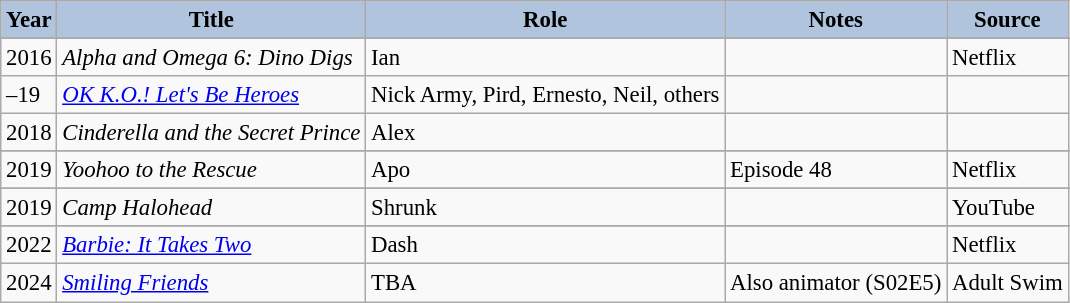<table class="wikitable sortable plainrowheaders" style="font-size: 95%;">
<tr>
<th style="background:#b0c4de; style=width:40px;">Year </th>
<th style="background:#b0c4de;">Title</th>
<th style="background:#b0c4de;">Role </th>
<th style="background:#b0c4de;" class="unsortable">Notes</th>
<th style="background:#b0c4de;" class="unsortable">Source</th>
</tr>
<tr>
</tr>
<tr>
</tr>
<tr>
<td>2016</td>
<td><em>Alpha and Omega 6: Dino Digs</em></td>
<td>Ian</td>
<td></td>
<td>Netflix</td>
</tr>
<tr>
<td>–19</td>
<td><em><a href='#'>OK K.O.! Let's Be Heroes</a></em></td>
<td>Nick Army, Pird, Ernesto, Neil, others</td>
<td></td>
<td></td>
</tr>
<tr>
<td>2018</td>
<td><em>Cinderella and the Secret Prince</em></td>
<td>Alex</td>
<td></td>
<td></td>
</tr>
<tr>
</tr>
<tr>
<td>2019</td>
<td><em>Yoohoo to the Rescue</em></td>
<td>Apo</td>
<td>Episode 48</td>
<td>Netflix</td>
</tr>
<tr>
</tr>
<tr>
<td>2019</td>
<td><em>Camp Halohead</em></td>
<td>Shrunk</td>
<td></td>
<td>YouTube</td>
</tr>
<tr>
</tr>
<tr>
<td>2022</td>
<td><em><a href='#'>Barbie: It Takes Two</a></em></td>
<td>Dash</td>
<td></td>
<td>Netflix</td>
</tr>
<tr>
<td>2024</td>
<td><em><a href='#'>Smiling Friends</a></em></td>
<td>TBA</td>
<td>Also animator (S02E5)</td>
<td>Adult Swim</td>
</tr>
</table>
